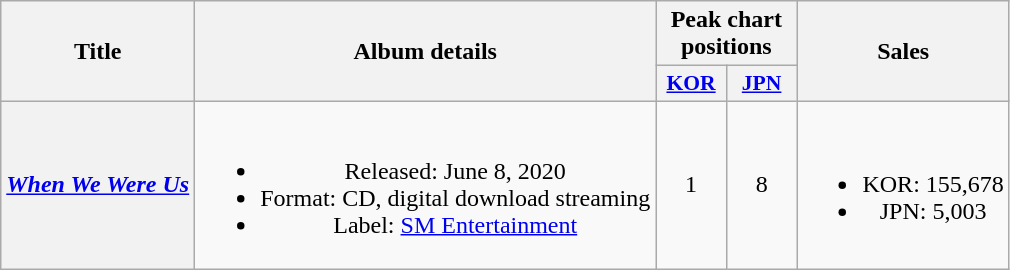<table class="wikitable plainrowheaders" style="text-align:center;">
<tr>
<th scope="col" rowspan="2">Title</th>
<th scope="col" rowspan="2">Album details</th>
<th scope="col" colspan="2" style="width:5em;">Peak chart positions</th>
<th scope="col" rowspan="2">Sales</th>
</tr>
<tr>
<th scope="col" style="width:2.8em;font-size:90%;"><a href='#'>KOR</a><br></th>
<th scope="col" style="width:2.8em;font-size:90%;"><a href='#'>JPN</a><br></th>
</tr>
<tr>
<th scope="row"><em><a href='#'>When We Were Us</a></em></th>
<td><br><ul><li>Released: June 8, 2020</li><li>Format: CD, digital download streaming</li><li>Label: <a href='#'>SM Entertainment</a></li></ul></td>
<td>1</td>
<td>8</td>
<td><br><ul><li>KOR: 155,678</li><li>JPN: 5,003</li></ul></td>
</tr>
</table>
